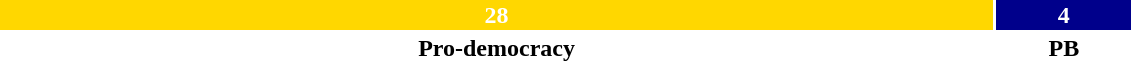<table style="width:60%; text-align:center;">
<tr style="color:white;">
<td style="background:gold; width:88%;"><strong>28</strong></td>
<td style="background:darkblue; width:12%;"><strong>4</strong></td>
</tr>
<tr>
<td><span><strong>Pro-democracy</strong></span></td>
<td><span><strong>PB</strong></span></td>
</tr>
</table>
